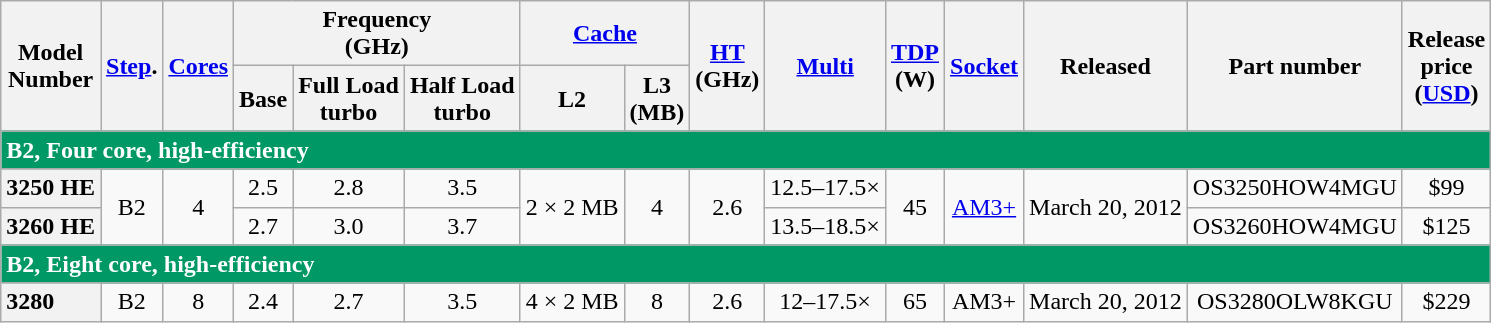<table class="wikitable" style="text-align:center;">
<tr>
<th rowspan="2">Model<br>Number</th>
<th rowspan="2"><a href='#'>Step</a>.</th>
<th rowspan="2"><a href='#'>Cores</a></th>
<th colspan="3">Frequency<br>(GHz)</th>
<th colspan="2"><a href='#'>Cache</a></th>
<th rowspan="2"><a href='#'>HT</a><br>(GHz)</th>
<th rowspan="2"><a href='#'>Multi</a></th>
<th rowspan="2"><a href='#'>TDP</a><br>(W)</th>
<th rowspan="2"><a href='#'>Socket</a></th>
<th rowspan="2">Released</th>
<th rowspan="2">Part number</th>
<th rowspan="2">Release<br>price<br>(<a href='#'>USD</a>)</th>
</tr>
<tr>
<th>Base</th>
<th>Full Load<br>turbo</th>
<th>Half Load<br>turbo</th>
<th>L2</th>
<th>L3<br>(MB)</th>
</tr>
<tr>
<td colspan="15"  style="background:#096; color:white; text-align:left;"><strong>B2, Four core, high-efficiency</strong></td>
</tr>
<tr>
<th style="text-align:left;">3250 HE</th>
<td rowspan="2">B2</td>
<td rowspan="2">4</td>
<td>2.5</td>
<td>2.8</td>
<td>3.5</td>
<td rowspan="2">2 × 2 MB</td>
<td rowspan="2">4</td>
<td rowspan="2">2.6</td>
<td>12.5–17.5×</td>
<td rowspan="2">45</td>
<td rowspan="2"><a href='#'>AM3+</a></td>
<td rowspan="2">March 20, 2012</td>
<td>OS3250HOW4MGU</td>
<td>$99</td>
</tr>
<tr>
<th style="text-align:left;">3260 HE</th>
<td>2.7</td>
<td>3.0</td>
<td>3.7</td>
<td>13.5–18.5×</td>
<td>OS3260HOW4MGU</td>
<td>$125</td>
</tr>
<tr>
<td colspan="15"  style="background:#096; color:white; text-align:left;"><strong>B2, Eight core, high-efficiency</strong></td>
</tr>
<tr>
<th style="text-align:left;">3280</th>
<td>B2</td>
<td>8</td>
<td>2.4</td>
<td>2.7</td>
<td>3.5</td>
<td>4 × 2 MB</td>
<td>8</td>
<td>2.6</td>
<td>12–17.5×</td>
<td>65</td>
<td>AM3+</td>
<td>March 20, 2012</td>
<td>OS3280OLW8KGU</td>
<td>$229</td>
</tr>
</table>
